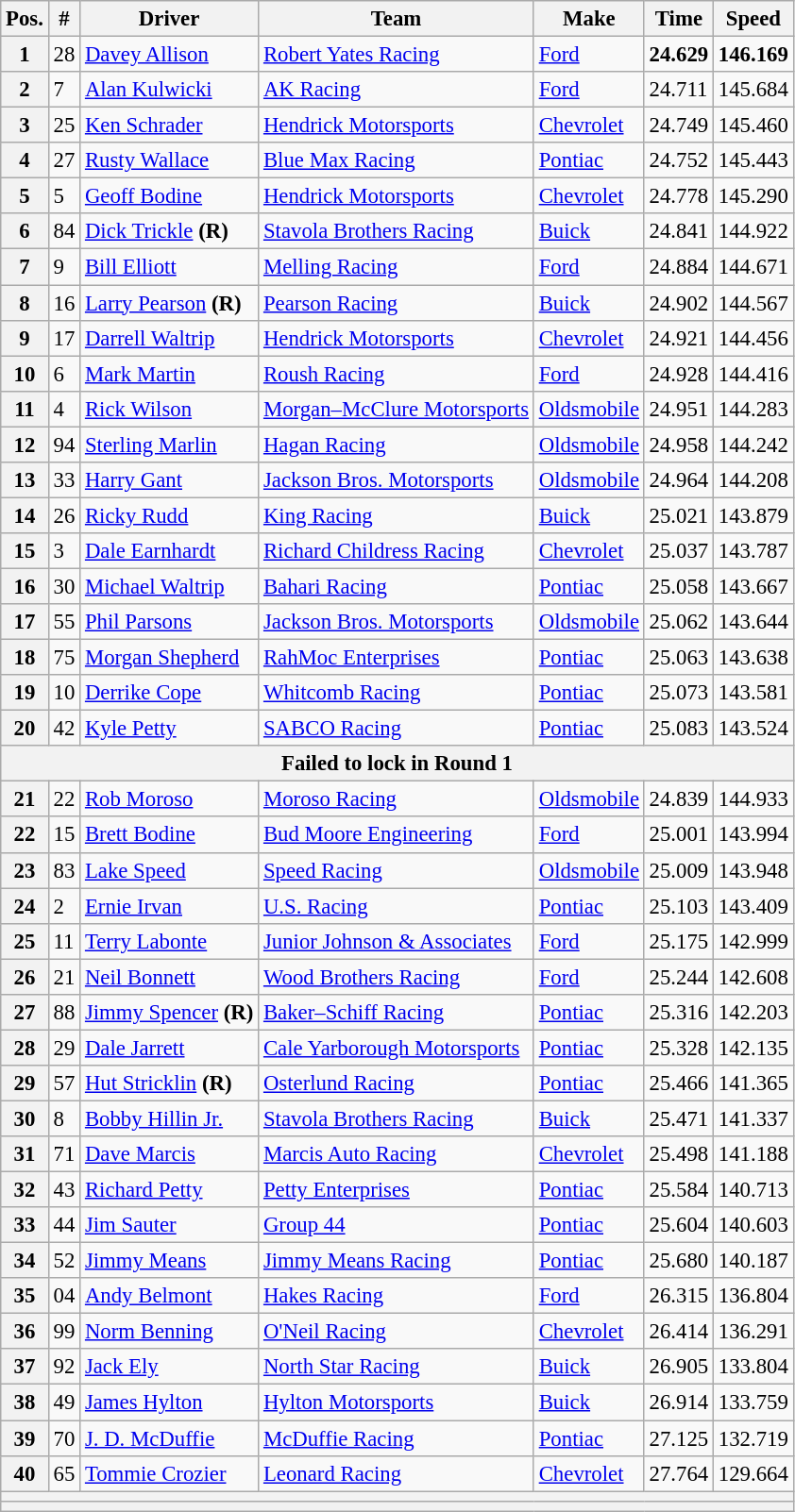<table class="wikitable" style="font-size:95%">
<tr>
<th>Pos.</th>
<th>#</th>
<th>Driver</th>
<th>Team</th>
<th>Make</th>
<th>Time</th>
<th>Speed</th>
</tr>
<tr>
<th>1</th>
<td>28</td>
<td><a href='#'>Davey Allison</a></td>
<td><a href='#'>Robert Yates Racing</a></td>
<td><a href='#'>Ford</a></td>
<td><strong>24.629</strong></td>
<td><strong>146.169</strong></td>
</tr>
<tr>
<th>2</th>
<td>7</td>
<td><a href='#'>Alan Kulwicki</a></td>
<td><a href='#'>AK Racing</a></td>
<td><a href='#'>Ford</a></td>
<td>24.711</td>
<td>145.684</td>
</tr>
<tr>
<th>3</th>
<td>25</td>
<td><a href='#'>Ken Schrader</a></td>
<td><a href='#'>Hendrick Motorsports</a></td>
<td><a href='#'>Chevrolet</a></td>
<td>24.749</td>
<td>145.460</td>
</tr>
<tr>
<th>4</th>
<td>27</td>
<td><a href='#'>Rusty Wallace</a></td>
<td><a href='#'>Blue Max Racing</a></td>
<td><a href='#'>Pontiac</a></td>
<td>24.752</td>
<td>145.443</td>
</tr>
<tr>
<th>5</th>
<td>5</td>
<td><a href='#'>Geoff Bodine</a></td>
<td><a href='#'>Hendrick Motorsports</a></td>
<td><a href='#'>Chevrolet</a></td>
<td>24.778</td>
<td>145.290</td>
</tr>
<tr>
<th>6</th>
<td>84</td>
<td><a href='#'>Dick Trickle</a> <strong>(R)</strong></td>
<td><a href='#'>Stavola Brothers Racing</a></td>
<td><a href='#'>Buick</a></td>
<td>24.841</td>
<td>144.922</td>
</tr>
<tr>
<th>7</th>
<td>9</td>
<td><a href='#'>Bill Elliott</a></td>
<td><a href='#'>Melling Racing</a></td>
<td><a href='#'>Ford</a></td>
<td>24.884</td>
<td>144.671</td>
</tr>
<tr>
<th>8</th>
<td>16</td>
<td><a href='#'>Larry Pearson</a> <strong>(R)</strong></td>
<td><a href='#'>Pearson Racing</a></td>
<td><a href='#'>Buick</a></td>
<td>24.902</td>
<td>144.567</td>
</tr>
<tr>
<th>9</th>
<td>17</td>
<td><a href='#'>Darrell Waltrip</a></td>
<td><a href='#'>Hendrick Motorsports</a></td>
<td><a href='#'>Chevrolet</a></td>
<td>24.921</td>
<td>144.456</td>
</tr>
<tr>
<th>10</th>
<td>6</td>
<td><a href='#'>Mark Martin</a></td>
<td><a href='#'>Roush Racing</a></td>
<td><a href='#'>Ford</a></td>
<td>24.928</td>
<td>144.416</td>
</tr>
<tr>
<th>11</th>
<td>4</td>
<td><a href='#'>Rick Wilson</a></td>
<td><a href='#'>Morgan–McClure Motorsports</a></td>
<td><a href='#'>Oldsmobile</a></td>
<td>24.951</td>
<td>144.283</td>
</tr>
<tr>
<th>12</th>
<td>94</td>
<td><a href='#'>Sterling Marlin</a></td>
<td><a href='#'>Hagan Racing</a></td>
<td><a href='#'>Oldsmobile</a></td>
<td>24.958</td>
<td>144.242</td>
</tr>
<tr>
<th>13</th>
<td>33</td>
<td><a href='#'>Harry Gant</a></td>
<td><a href='#'>Jackson Bros. Motorsports</a></td>
<td><a href='#'>Oldsmobile</a></td>
<td>24.964</td>
<td>144.208</td>
</tr>
<tr>
<th>14</th>
<td>26</td>
<td><a href='#'>Ricky Rudd</a></td>
<td><a href='#'>King Racing</a></td>
<td><a href='#'>Buick</a></td>
<td>25.021</td>
<td>143.879</td>
</tr>
<tr>
<th>15</th>
<td>3</td>
<td><a href='#'>Dale Earnhardt</a></td>
<td><a href='#'>Richard Childress Racing</a></td>
<td><a href='#'>Chevrolet</a></td>
<td>25.037</td>
<td>143.787</td>
</tr>
<tr>
<th>16</th>
<td>30</td>
<td><a href='#'>Michael Waltrip</a></td>
<td><a href='#'>Bahari Racing</a></td>
<td><a href='#'>Pontiac</a></td>
<td>25.058</td>
<td>143.667</td>
</tr>
<tr>
<th>17</th>
<td>55</td>
<td><a href='#'>Phil Parsons</a></td>
<td><a href='#'>Jackson Bros. Motorsports</a></td>
<td><a href='#'>Oldsmobile</a></td>
<td>25.062</td>
<td>143.644</td>
</tr>
<tr>
<th>18</th>
<td>75</td>
<td><a href='#'>Morgan Shepherd</a></td>
<td><a href='#'>RahMoc Enterprises</a></td>
<td><a href='#'>Pontiac</a></td>
<td>25.063</td>
<td>143.638</td>
</tr>
<tr>
<th>19</th>
<td>10</td>
<td><a href='#'>Derrike Cope</a></td>
<td><a href='#'>Whitcomb Racing</a></td>
<td><a href='#'>Pontiac</a></td>
<td>25.073</td>
<td>143.581</td>
</tr>
<tr>
<th>20</th>
<td>42</td>
<td><a href='#'>Kyle Petty</a></td>
<td><a href='#'>SABCO Racing</a></td>
<td><a href='#'>Pontiac</a></td>
<td>25.083</td>
<td>143.524</td>
</tr>
<tr>
<th colspan="7">Failed to lock in Round 1</th>
</tr>
<tr>
<th>21</th>
<td>22</td>
<td><a href='#'>Rob Moroso</a></td>
<td><a href='#'>Moroso Racing</a></td>
<td><a href='#'>Oldsmobile</a></td>
<td>24.839</td>
<td>144.933</td>
</tr>
<tr>
<th>22</th>
<td>15</td>
<td><a href='#'>Brett Bodine</a></td>
<td><a href='#'>Bud Moore Engineering</a></td>
<td><a href='#'>Ford</a></td>
<td>25.001</td>
<td>143.994</td>
</tr>
<tr>
<th>23</th>
<td>83</td>
<td><a href='#'>Lake Speed</a></td>
<td><a href='#'>Speed Racing</a></td>
<td><a href='#'>Oldsmobile</a></td>
<td>25.009</td>
<td>143.948</td>
</tr>
<tr>
<th>24</th>
<td>2</td>
<td><a href='#'>Ernie Irvan</a></td>
<td><a href='#'>U.S. Racing</a></td>
<td><a href='#'>Pontiac</a></td>
<td>25.103</td>
<td>143.409</td>
</tr>
<tr>
<th>25</th>
<td>11</td>
<td><a href='#'>Terry Labonte</a></td>
<td><a href='#'>Junior Johnson & Associates</a></td>
<td><a href='#'>Ford</a></td>
<td>25.175</td>
<td>142.999</td>
</tr>
<tr>
<th>26</th>
<td>21</td>
<td><a href='#'>Neil Bonnett</a></td>
<td><a href='#'>Wood Brothers Racing</a></td>
<td><a href='#'>Ford</a></td>
<td>25.244</td>
<td>142.608</td>
</tr>
<tr>
<th>27</th>
<td>88</td>
<td><a href='#'>Jimmy Spencer</a> <strong>(R)</strong></td>
<td><a href='#'>Baker–Schiff Racing</a></td>
<td><a href='#'>Pontiac</a></td>
<td>25.316</td>
<td>142.203</td>
</tr>
<tr>
<th>28</th>
<td>29</td>
<td><a href='#'>Dale Jarrett</a></td>
<td><a href='#'>Cale Yarborough Motorsports</a></td>
<td><a href='#'>Pontiac</a></td>
<td>25.328</td>
<td>142.135</td>
</tr>
<tr>
<th>29</th>
<td>57</td>
<td><a href='#'>Hut Stricklin</a> <strong>(R)</strong></td>
<td><a href='#'>Osterlund Racing</a></td>
<td><a href='#'>Pontiac</a></td>
<td>25.466</td>
<td>141.365</td>
</tr>
<tr>
<th>30</th>
<td>8</td>
<td><a href='#'>Bobby Hillin Jr.</a></td>
<td><a href='#'>Stavola Brothers Racing</a></td>
<td><a href='#'>Buick</a></td>
<td>25.471</td>
<td>141.337</td>
</tr>
<tr>
<th>31</th>
<td>71</td>
<td><a href='#'>Dave Marcis</a></td>
<td><a href='#'>Marcis Auto Racing</a></td>
<td><a href='#'>Chevrolet</a></td>
<td>25.498</td>
<td>141.188</td>
</tr>
<tr>
<th>32</th>
<td>43</td>
<td><a href='#'>Richard Petty</a></td>
<td><a href='#'>Petty Enterprises</a></td>
<td><a href='#'>Pontiac</a></td>
<td>25.584</td>
<td>140.713</td>
</tr>
<tr>
<th>33</th>
<td>44</td>
<td><a href='#'>Jim Sauter</a></td>
<td><a href='#'>Group 44</a></td>
<td><a href='#'>Pontiac</a></td>
<td>25.604</td>
<td>140.603</td>
</tr>
<tr>
<th>34</th>
<td>52</td>
<td><a href='#'>Jimmy Means</a></td>
<td><a href='#'>Jimmy Means Racing</a></td>
<td><a href='#'>Pontiac</a></td>
<td>25.680</td>
<td>140.187</td>
</tr>
<tr>
<th>35</th>
<td>04</td>
<td><a href='#'>Andy Belmont</a></td>
<td><a href='#'>Hakes Racing</a></td>
<td><a href='#'>Ford</a></td>
<td>26.315</td>
<td>136.804</td>
</tr>
<tr>
<th>36</th>
<td>99</td>
<td><a href='#'>Norm Benning</a></td>
<td><a href='#'>O'Neil Racing</a></td>
<td><a href='#'>Chevrolet</a></td>
<td>26.414</td>
<td>136.291</td>
</tr>
<tr>
<th>37</th>
<td>92</td>
<td><a href='#'>Jack Ely</a></td>
<td><a href='#'>North Star Racing</a></td>
<td><a href='#'>Buick</a></td>
<td>26.905</td>
<td>133.804</td>
</tr>
<tr>
<th>38</th>
<td>49</td>
<td><a href='#'>James Hylton</a></td>
<td><a href='#'>Hylton Motorsports</a></td>
<td><a href='#'>Buick</a></td>
<td>26.914</td>
<td>133.759</td>
</tr>
<tr>
<th>39</th>
<td>70</td>
<td><a href='#'>J. D. McDuffie</a></td>
<td><a href='#'>McDuffie Racing</a></td>
<td><a href='#'>Pontiac</a></td>
<td>27.125</td>
<td>132.719</td>
</tr>
<tr>
<th>40</th>
<td>65</td>
<td><a href='#'>Tommie Crozier</a></td>
<td><a href='#'>Leonard Racing</a></td>
<td><a href='#'>Chevrolet</a></td>
<td>27.764</td>
<td>129.664</td>
</tr>
<tr>
<th colspan="7"></th>
</tr>
<tr>
<th colspan="7"></th>
</tr>
</table>
